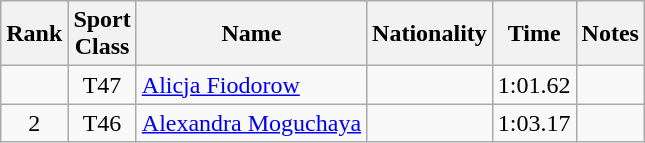<table class="wikitable sortable" style="text-align:center">
<tr>
<th>Rank</th>
<th>Sport<br>Class</th>
<th>Name</th>
<th>Nationality</th>
<th>Time</th>
<th>Notes</th>
</tr>
<tr>
<td></td>
<td>T47</td>
<td align=left><a href='#'>Alicja Fiodorow</a></td>
<td align=left></td>
<td>1:01.62</td>
<td></td>
</tr>
<tr>
<td>2</td>
<td>T46</td>
<td align=left><a href='#'>Alexandra Moguchaya</a></td>
<td align=left></td>
<td>1:03.17</td>
<td></td>
</tr>
</table>
